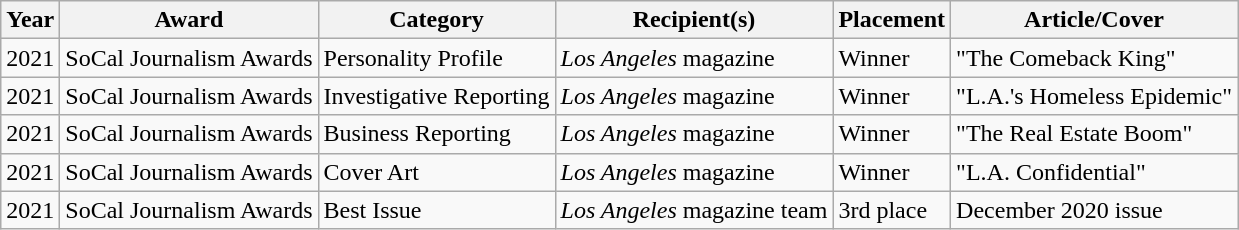<table class="wikitable sortable">
<tr>
<th>Year</th>
<th>Award</th>
<th>Category</th>
<th>Recipient(s)</th>
<th>Placement</th>
<th>Article/Cover</th>
</tr>
<tr>
<td>2021</td>
<td>SoCal Journalism Awards</td>
<td>Personality Profile</td>
<td><em>Los Angeles</em> magazine</td>
<td>Winner</td>
<td>"The Comeback King"</td>
</tr>
<tr>
<td>2021</td>
<td>SoCal Journalism Awards</td>
<td>Investigative Reporting</td>
<td><em>Los Angeles</em> magazine</td>
<td>Winner</td>
<td>"L.A.'s Homeless Epidemic"</td>
</tr>
<tr>
<td>2021</td>
<td>SoCal Journalism Awards</td>
<td>Business Reporting</td>
<td><em>Los Angeles</em> magazine</td>
<td>Winner</td>
<td>"The Real Estate Boom"</td>
</tr>
<tr>
<td>2021</td>
<td>SoCal Journalism Awards</td>
<td>Cover Art</td>
<td><em>Los Angeles</em> magazine</td>
<td>Winner</td>
<td>"L.A. Confidential"</td>
</tr>
<tr>
<td>2021</td>
<td>SoCal Journalism Awards</td>
<td>Best Issue</td>
<td><em>Los Angeles</em> magazine team</td>
<td>3rd place</td>
<td>December 2020 issue</td>
</tr>
</table>
